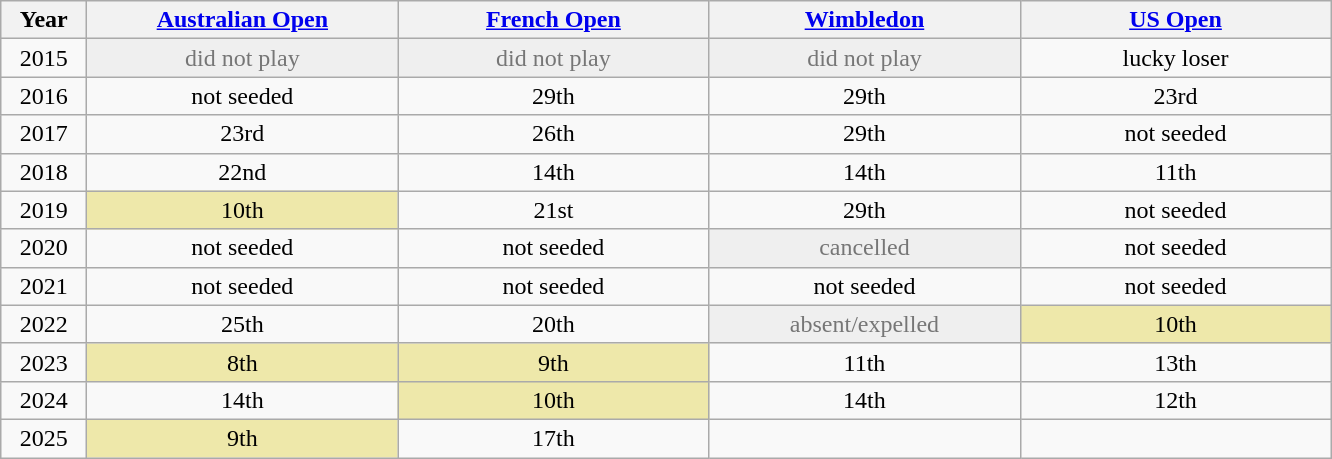<table class="wikitable" style="text-align:center">
<tr>
<th width="50">Year</th>
<th width="200"><a href='#'>Australian Open</a></th>
<th width="200"><a href='#'>French Open</a></th>
<th width="200"><a href='#'>Wimbledon</a></th>
<th width="200"><a href='#'>US Open</a></th>
</tr>
<tr>
<td>2015</td>
<td bgcolor=efefef style=color:#767676>did not play</td>
<td bgcolor=efefef style=color:#767676>did not play</td>
<td bgcolor=efefef style=color:#767676>did not play</td>
<td>lucky loser</td>
</tr>
<tr>
<td>2016</td>
<td>not seeded</td>
<td>29th</td>
<td>29th</td>
<td>23rd</td>
</tr>
<tr>
<td>2017</td>
<td>23rd</td>
<td>26th</td>
<td>29th</td>
<td>not seeded</td>
</tr>
<tr>
<td>2018</td>
<td>22nd</td>
<td>14th</td>
<td>14th</td>
<td>11th</td>
</tr>
<tr>
<td>2019</td>
<td style=background:#eee8aa>10th</td>
<td>21st</td>
<td>29th</td>
<td>not seeded</td>
</tr>
<tr>
<td>2020</td>
<td>not seeded</td>
<td>not seeded</td>
<td bgcolor=efefef style=color:#767676>cancelled</td>
<td>not seeded</td>
</tr>
<tr>
<td>2021</td>
<td>not seeded</td>
<td>not seeded</td>
<td>not seeded</td>
<td>not seeded</td>
</tr>
<tr>
<td>2022</td>
<td>25th</td>
<td>20th</td>
<td bgcolor=efefef style=color:#767676>absent/expelled</td>
<td style=background:#eee8aa>10th</td>
</tr>
<tr>
<td>2023</td>
<td style=background:#eee8aa>8th</td>
<td style=background:#eee8aa>9th</td>
<td>11th</td>
<td>13th</td>
</tr>
<tr>
<td>2024</td>
<td>14th</td>
<td style=background:#eee8aa>10th</td>
<td>14th</td>
<td>12th</td>
</tr>
<tr>
<td>2025</td>
<td style=background:#eee8aa>9th</td>
<td>17th</td>
<td></td>
<td></td>
</tr>
</table>
